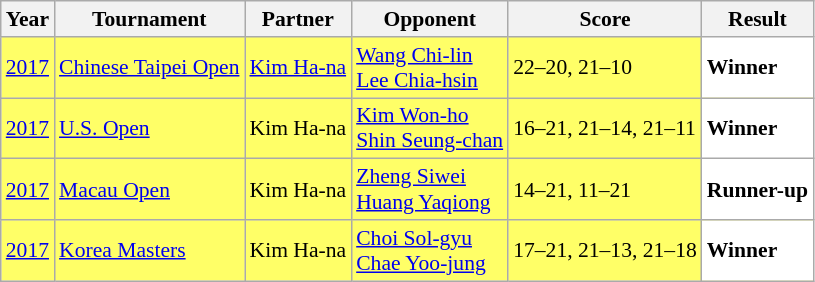<table class="sortable wikitable" style="font-size: 90%;">
<tr>
<th>Year</th>
<th>Tournament</th>
<th>Partner</th>
<th>Opponent</th>
<th>Score</th>
<th>Result</th>
</tr>
<tr style="background:#FFFF67">
<td align="center"><a href='#'>2017</a></td>
<td align="left"><a href='#'>Chinese Taipei Open</a></td>
<td align="left"> <a href='#'>Kim Ha-na</a></td>
<td align="left"> <a href='#'>Wang Chi-lin</a><br> <a href='#'>Lee Chia-hsin</a></td>
<td align="left">22–20, 21–10</td>
<td style="text-align:left; background:white"> <strong>Winner</strong></td>
</tr>
<tr style="background:#FFFF67">
<td align="center"><a href='#'>2017</a></td>
<td align="left"><a href='#'>U.S. Open</a></td>
<td align="left"> Kim Ha-na</td>
<td align="left"> <a href='#'>Kim Won-ho</a><br> <a href='#'>Shin Seung-chan</a></td>
<td align="left">16–21, 21–14, 21–11</td>
<td style="text-align:left; background:white"> <strong>Winner</strong></td>
</tr>
<tr style="background:#FFFF67">
<td align="center"><a href='#'>2017</a></td>
<td align="left"><a href='#'>Macau Open</a></td>
<td align="left"> Kim Ha-na</td>
<td align="left"> <a href='#'>Zheng Siwei</a><br> <a href='#'>Huang Yaqiong</a></td>
<td align="left">14–21, 11–21</td>
<td style="text-align:left; background:white"> <strong>Runner-up</strong></td>
</tr>
<tr style="background:#FFFF67">
<td align="center"><a href='#'>2017</a></td>
<td align="left"><a href='#'>Korea Masters</a></td>
<td align="left"> Kim Ha-na</td>
<td align="left"> <a href='#'>Choi Sol-gyu</a><br> <a href='#'>Chae Yoo-jung</a></td>
<td align="left">17–21, 21–13, 21–18</td>
<td style="text-align:left; background:white"> <strong>Winner</strong></td>
</tr>
</table>
